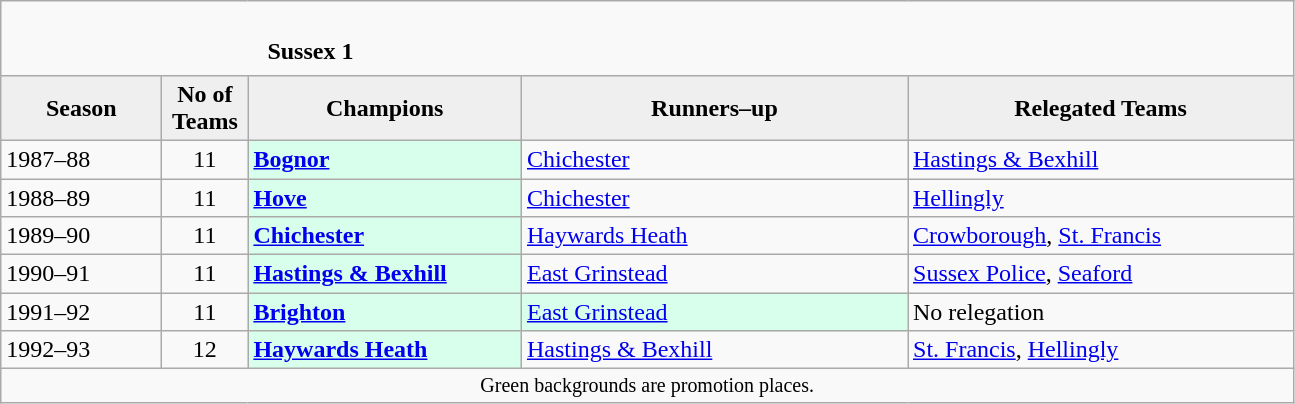<table class="wikitable" style="text-align: left;">
<tr>
<td colspan="11" cellpadding="0" cellspacing="0"><br><table border="0" style="width:100%;" cellpadding="0" cellspacing="0">
<tr>
<td style="width:20%; border:0;"></td>
<td style="border:0;"><strong>Sussex 1</strong></td>
<td style="width:20%; border:0;"></td>
</tr>
</table>
</td>
</tr>
<tr>
<th style="background:#efefef; width:100px;">Season</th>
<th style="background:#efefef; width:50px;">No of Teams</th>
<th style="background:#efefef; width:175px;">Champions</th>
<th style="background:#efefef; width:250px;">Runners–up</th>
<th style="background:#efefef; width:250px;">Relegated Teams</th>
</tr>
<tr align=left>
<td>1987–88</td>
<td style="text-align: center;">11</td>
<td style="background:#d8ffeb;"><strong><a href='#'>Bognor</a></strong></td>
<td><a href='#'>Chichester</a></td>
<td><a href='#'>Hastings & Bexhill</a></td>
</tr>
<tr>
<td>1988–89</td>
<td style="text-align: center;">11</td>
<td style="background:#d8ffeb;"><strong><a href='#'>Hove</a></strong></td>
<td><a href='#'>Chichester</a></td>
<td><a href='#'>Hellingly</a></td>
</tr>
<tr>
<td>1989–90</td>
<td style="text-align: center;">11</td>
<td style="background:#d8ffeb;"><strong><a href='#'>Chichester</a></strong></td>
<td><a href='#'>Haywards Heath</a></td>
<td><a href='#'>Crowborough</a>, <a href='#'>St. Francis</a></td>
</tr>
<tr>
<td>1990–91</td>
<td style="text-align: center;">11</td>
<td style="background:#d8ffeb;"><strong><a href='#'>Hastings & Bexhill</a></strong></td>
<td><a href='#'>East Grinstead</a></td>
<td><a href='#'>Sussex Police</a>, <a href='#'>Seaford</a></td>
</tr>
<tr>
<td>1991–92</td>
<td style="text-align: center;">11</td>
<td style="background:#d8ffeb;"><strong><a href='#'>Brighton</a></strong></td>
<td style="background:#d8ffeb;"><a href='#'>East Grinstead</a></td>
<td>No relegation</td>
</tr>
<tr>
<td>1992–93</td>
<td style="text-align: center;">12</td>
<td style="background:#d8ffeb;"><strong><a href='#'>Haywards Heath</a></strong></td>
<td><a href='#'>Hastings & Bexhill</a></td>
<td><a href='#'>St. Francis</a>, <a href='#'>Hellingly</a></td>
</tr>
<tr>
<td colspan="15"  style="border:0; font-size:smaller; text-align:center;">Green backgrounds are promotion places.</td>
</tr>
</table>
